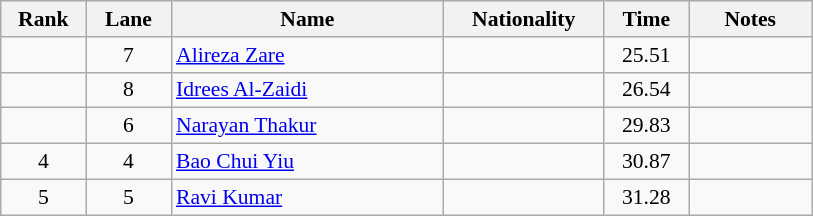<table class="wikitable sortable" style="font-size:90%; text-align:center">
<tr>
<th width="50">Rank</th>
<th width="50">Lane</th>
<th width="175">Name</th>
<th width="100">Nationality</th>
<th width="50">Time</th>
<th width="75">Notes</th>
</tr>
<tr>
<td></td>
<td>7</td>
<td align="left"><a href='#'>Alireza Zare</a></td>
<td align="left"></td>
<td>25.51</td>
<td></td>
</tr>
<tr>
<td></td>
<td>8</td>
<td align="left"><a href='#'>Idrees Al-Zaidi</a></td>
<td align="left"></td>
<td>26.54</td>
<td></td>
</tr>
<tr>
<td></td>
<td>6</td>
<td align="left"><a href='#'>Narayan Thakur</a></td>
<td align="left"></td>
<td>29.83</td>
<td></td>
</tr>
<tr>
<td>4</td>
<td>4</td>
<td align="left"><a href='#'>Bao Chui Yiu</a></td>
<td align="left"></td>
<td>30.87</td>
<td></td>
</tr>
<tr>
<td>5</td>
<td>5</td>
<td align="left"><a href='#'>Ravi Kumar</a></td>
<td align="left"></td>
<td>31.28</td>
<td></td>
</tr>
</table>
